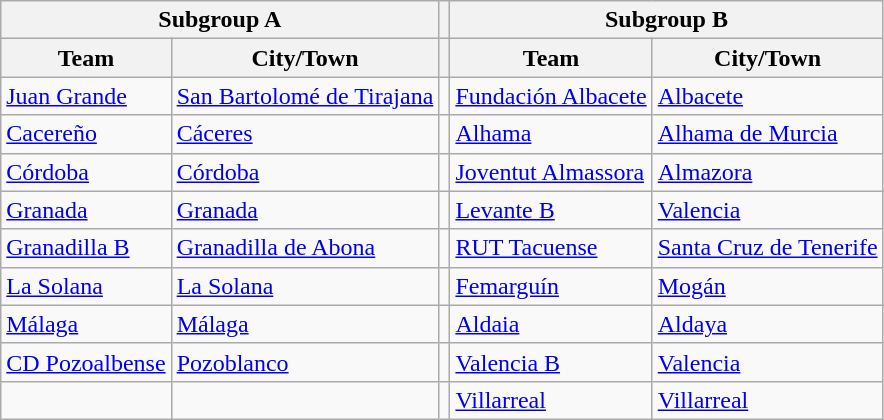<table class="wikitable">
<tr>
<th colspan="2">Subgroup A</th>
<th></th>
<th colspan="2">Subgroup B</th>
</tr>
<tr>
<th>Team</th>
<th>City/Town</th>
<th></th>
<th>Team</th>
<th>City/Town</th>
</tr>
<tr>
<td><a href='#'>Juan Grande</a></td>
<td><a href='#'>San Bartolomé de Tirajana</a></td>
<td></td>
<td><a href='#'>Fundación Albacete</a></td>
<td><a href='#'>Albacete</a></td>
</tr>
<tr>
<td><a href='#'>Cacereño</a></td>
<td><a href='#'>Cáceres</a></td>
<td></td>
<td><a href='#'>Alhama</a></td>
<td><a href='#'>Alhama de Murcia</a></td>
</tr>
<tr>
<td><a href='#'>Córdoba</a></td>
<td><a href='#'>Córdoba</a></td>
<td></td>
<td><a href='#'>Joventut Almassora</a></td>
<td><a href='#'>Almazora</a></td>
</tr>
<tr>
<td><a href='#'>Granada</a></td>
<td><a href='#'>Granada</a></td>
<td></td>
<td><a href='#'>Levante B</a></td>
<td><a href='#'>Valencia</a></td>
</tr>
<tr>
<td><a href='#'>Granadilla B</a></td>
<td><a href='#'>Granadilla de Abona</a></td>
<td></td>
<td><a href='#'>RUT Tacuense</a></td>
<td><a href='#'>Santa Cruz de Tenerife</a></td>
</tr>
<tr>
<td><a href='#'>La Solana</a></td>
<td><a href='#'>La Solana</a></td>
<td></td>
<td><a href='#'>Femarguín</a></td>
<td><a href='#'>Mogán</a></td>
</tr>
<tr>
<td><a href='#'>Málaga</a></td>
<td><a href='#'>Málaga</a></td>
<td></td>
<td><a href='#'>Aldaia</a></td>
<td><a href='#'>Aldaya</a></td>
</tr>
<tr>
<td><a href='#'>CD Pozoalbense</a></td>
<td><a href='#'>Pozoblanco</a></td>
<td></td>
<td><a href='#'>Valencia B</a></td>
<td><a href='#'>Valencia</a></td>
</tr>
<tr>
<td></td>
<td></td>
<td></td>
<td><a href='#'>Villarreal</a></td>
<td><a href='#'>Villarreal</a></td>
</tr>
</table>
